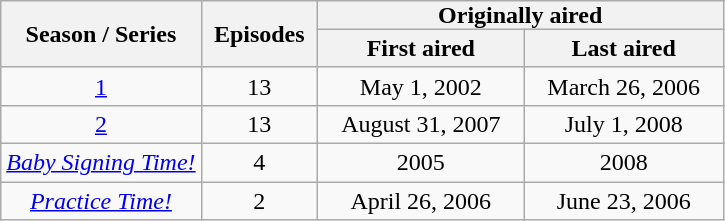<table class="wikitable">
<tr>
<th style="padding:0 8px;" rowspan="2">Season / Series</th>
<th style="padding:0 8px;" rowspan="2">Episodes</th>
<th style="padding:0 80px;" colspan="2">Originally aired</th>
</tr>
<tr>
<th>First aired</th>
<th>Last aired</th>
</tr>
<tr>
<td style="text-align:center;"><a href='#'>1</a></td>
<td style="text-align:center;">13</td>
<td style="text-align:center;">May 1, 2002</td>
<td style="text-align:center;">March 26, 2006</td>
</tr>
<tr>
<td style="text-align:center;"><a href='#'>2</a></td>
<td style="text-align:center;">13</td>
<td style="text-align:center;">August 31, 2007</td>
<td style="text-align:center;">July 1, 2008</td>
</tr>
<tr>
<td style="text-align:center;"><a href='#'><em>Baby Signing Time!</em></a></td>
<td style="text-align:center;">4</td>
<td style="text-align:center;">2005</td>
<td style="text-align:center;">2008</td>
</tr>
<tr>
<td style="text-align:center;"><a href='#'><em>Practice Time!</em></a></td>
<td style="text-align:center;">2</td>
<td style="text-align:center;">April 26, 2006</td>
<td style="text-align:center;">June 23, 2006</td>
</tr>
</table>
